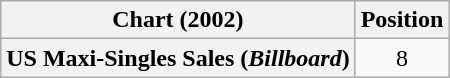<table class="wikitable plainrowheaders" style="text-align:center">
<tr>
<th scope="col">Chart (2002)</th>
<th scope="col">Position</th>
</tr>
<tr>
<th scope="row">US Maxi-Singles Sales (<em>Billboard</em>)</th>
<td>8</td>
</tr>
</table>
